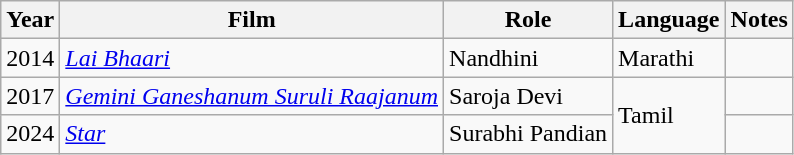<table class="wikitable">
<tr>
<th>Year</th>
<th>Film</th>
<th>Role</th>
<th>Language</th>
<th>Notes</th>
</tr>
<tr>
<td>2014</td>
<td><em><a href='#'>Lai Bhaari</a></em></td>
<td>Nandhini</td>
<td>Marathi</td>
<td></td>
</tr>
<tr>
<td>2017</td>
<td><em><a href='#'>Gemini Ganeshanum Suruli Raajanum</a></em></td>
<td>Saroja Devi</td>
<td rowspan="2">Tamil</td>
<td></td>
</tr>
<tr>
<td>2024</td>
<td><a href='#'><em>Star</em></a></td>
<td>Surabhi Pandian</td>
<td></td>
</tr>
</table>
